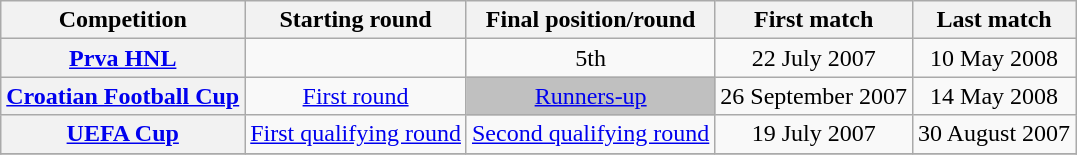<table class="wikitable plainrowheaders" style="text-align:center;">
<tr>
<th scope=col>Competition</th>
<th scope=col>Starting round</th>
<th scope=col>Final position/round</th>
<th scope=col>First match</th>
<th scope=col>Last match</th>
</tr>
<tr>
<th scope=row align=left><a href='#'>Prva HNL</a></th>
<td></td>
<td>5th</td>
<td>22 July 2007</td>
<td>10 May 2008</td>
</tr>
<tr>
<th scope=row align=left><a href='#'>Croatian Football Cup</a></th>
<td><a href='#'>First round</a></td>
<td style="background: silver"><a href='#'>Runners-up</a></td>
<td>26 September 2007</td>
<td>14 May 2008</td>
</tr>
<tr>
<th scope=row align=left><a href='#'>UEFA Cup</a></th>
<td><a href='#'>First qualifying round</a></td>
<td><a href='#'>Second qualifying round</a></td>
<td>19 July 2007</td>
<td>30 August 2007</td>
</tr>
<tr>
</tr>
</table>
